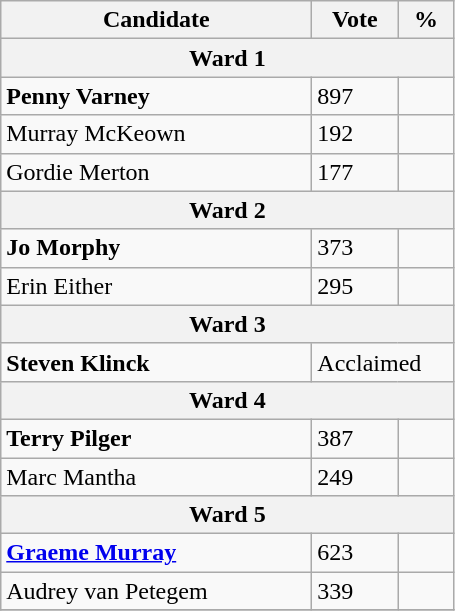<table class="wikitable">
<tr>
<th bgcolor="#DDDDFF" width="200px">Candidate</th>
<th bgcolor="#DDDDFF" width="50px">Vote</th>
<th bgcolor="#DDDDFF" width="30px">%</th>
</tr>
<tr>
<th colspan="3">Ward 1</th>
</tr>
<tr>
<td><strong>Penny Varney</strong></td>
<td>897</td>
<td></td>
</tr>
<tr>
<td>Murray McKeown</td>
<td>192</td>
<td></td>
</tr>
<tr>
<td>Gordie Merton</td>
<td>177</td>
<td></td>
</tr>
<tr>
<th colspan="3">Ward 2</th>
</tr>
<tr>
<td><strong>Jo Morphy</strong></td>
<td>373</td>
<td></td>
</tr>
<tr>
<td>Erin Either</td>
<td>295</td>
<td></td>
</tr>
<tr>
<th colspan="3">Ward 3</th>
</tr>
<tr>
<td><strong>Steven Klinck</strong></td>
<td colspan="2">Acclaimed</td>
</tr>
<tr>
<th colspan="3">Ward 4</th>
</tr>
<tr>
<td><strong>Terry Pilger</strong></td>
<td>387</td>
<td></td>
</tr>
<tr>
<td>Marc Mantha</td>
<td>249</td>
<td></td>
</tr>
<tr>
<th colspan="3">Ward 5</th>
</tr>
<tr>
<td><strong><a href='#'>Graeme Murray</a></strong></td>
<td>623</td>
<td></td>
</tr>
<tr>
<td>Audrey van Petegem</td>
<td>339</td>
<td></td>
</tr>
<tr>
</tr>
</table>
